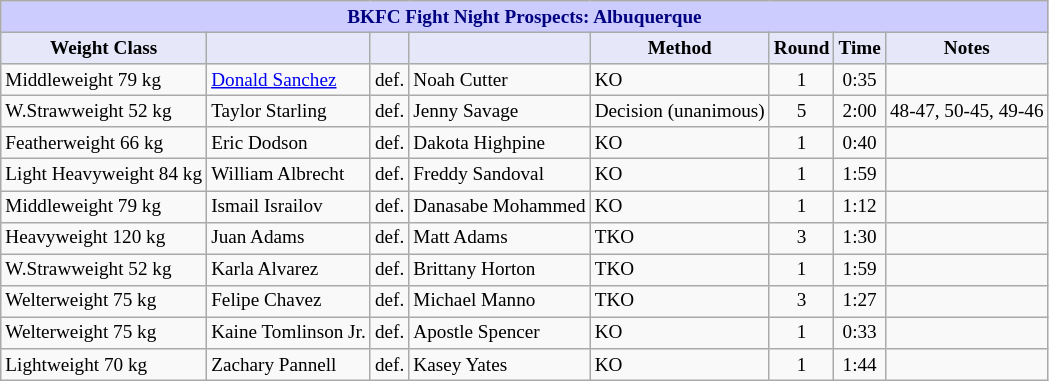<table class="wikitable" style="font-size: 80%;">
<tr>
<th colspan="8" style="background-color: #ccf; color: #000080; text-align: center;"><strong>BKFC Fight Night Prospects: Albuquerque</strong></th>
</tr>
<tr>
<th colspan="1" style="background-color: #E6E8FA; color: #000000; text-align: center;">Weight Class</th>
<th colspan="1" style="background-color: #E6E8FA; color: #000000; text-align: center;"></th>
<th colspan="1" style="background-color: #E6E8FA; color: #000000; text-align: center;"></th>
<th colspan="1" style="background-color: #E6E8FA; color: #000000; text-align: center;"></th>
<th colspan="1" style="background-color: #E6E8FA; color: #000000; text-align: center;">Method</th>
<th colspan="1" style="background-color: #E6E8FA; color: #000000; text-align: center;">Round</th>
<th colspan="1" style="background-color: #E6E8FA; color: #000000; text-align: center;">Time</th>
<th colspan="1" style="background-color: #E6E8FA; color: #000000; text-align: center;">Notes</th>
</tr>
<tr>
<td>Middleweight 79 kg</td>
<td> <a href='#'>Donald Sanchez</a></td>
<td align=center>def.</td>
<td> Noah Cutter</td>
<td>KO</td>
<td align=center>1</td>
<td align=center>0:35</td>
<td></td>
</tr>
<tr>
<td>W.Strawweight 52 kg</td>
<td> Taylor Starling</td>
<td align=center>def.</td>
<td> Jenny Savage</td>
<td>Decision (unanimous)</td>
<td align=center>5</td>
<td align=center>2:00</td>
<td>48-47, 50-45, 49-46</td>
</tr>
<tr>
<td>Featherweight 66 kg</td>
<td> Eric Dodson</td>
<td align=center>def.</td>
<td> Dakota Highpine</td>
<td>KO</td>
<td align=center>1</td>
<td align=center>0:40</td>
<td></td>
</tr>
<tr>
<td>Light Heavyweight 84 kg</td>
<td> William Albrecht</td>
<td align=center>def.</td>
<td> Freddy Sandoval</td>
<td>KO</td>
<td align=center>1</td>
<td align=center>1:59</td>
<td></td>
</tr>
<tr>
<td>Middleweight 79 kg</td>
<td> Ismail Israilov</td>
<td align=center>def.</td>
<td> Danasabe Mohammed</td>
<td>KO</td>
<td align=center>1</td>
<td align=center>1:12</td>
<td></td>
</tr>
<tr>
<td>Heavyweight 120 kg</td>
<td> Juan Adams</td>
<td align=center>def.</td>
<td> Matt Adams</td>
<td>TKO</td>
<td align=center>3</td>
<td align=center>1:30</td>
<td></td>
</tr>
<tr>
<td>W.Strawweight 52 kg</td>
<td> Karla Alvarez</td>
<td align=center>def.</td>
<td> Brittany Horton</td>
<td>TKO</td>
<td align=center>1</td>
<td align=center>1:59</td>
<td></td>
</tr>
<tr>
<td>Welterweight 75 kg</td>
<td> Felipe Chavez</td>
<td align=center>def.</td>
<td> Michael Manno</td>
<td>TKO</td>
<td align=center>3</td>
<td align=center>1:27</td>
<td></td>
</tr>
<tr>
<td>Welterweight 75 kg</td>
<td> Kaine Tomlinson Jr.</td>
<td align=center>def.</td>
<td> Apostle Spencer</td>
<td>KO</td>
<td align=center>1</td>
<td align=center>0:33</td>
<td></td>
</tr>
<tr>
<td>Lightweight 70 kg</td>
<td> Zachary Pannell</td>
<td align=center>def.</td>
<td> Kasey Yates</td>
<td>KO</td>
<td align=center>1</td>
<td align=center>1:44</td>
<td></td>
</tr>
</table>
